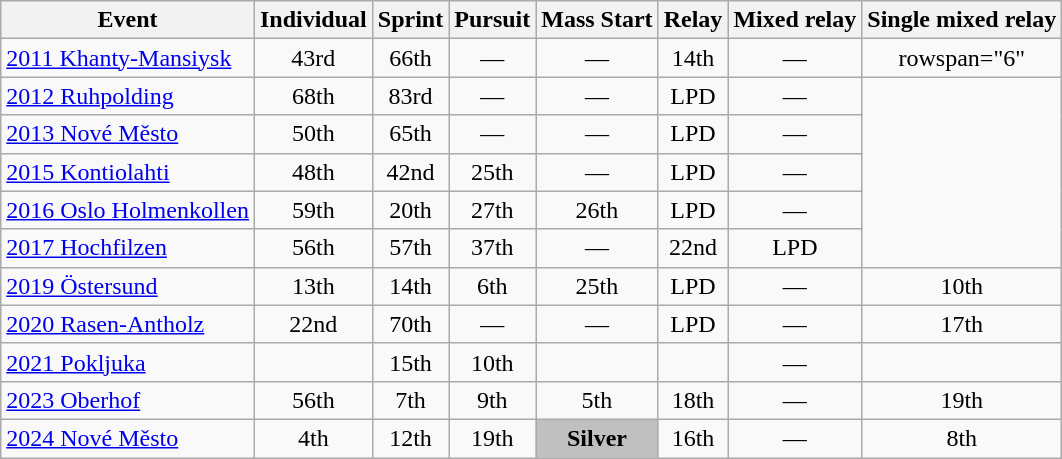<table class="wikitable" style="text-align: center;">
<tr>
<th>Event</th>
<th>Individual</th>
<th>Sprint</th>
<th>Pursuit</th>
<th>Mass Start</th>
<th>Relay</th>
<th>Mixed relay</th>
<th>Single mixed relay</th>
</tr>
<tr>
<td align=left> <a href='#'>2011 Khanty-Mansiysk</a></td>
<td>43rd</td>
<td>66th</td>
<td>—</td>
<td>—</td>
<td>14th</td>
<td>—</td>
<td>rowspan="6" </td>
</tr>
<tr>
<td align=left> <a href='#'>2012 Ruhpolding</a></td>
<td>68th</td>
<td>83rd</td>
<td>—</td>
<td>—</td>
<td>LPD</td>
<td>—</td>
</tr>
<tr>
<td align=left> <a href='#'>2013 Nové Město</a></td>
<td>50th</td>
<td>65th</td>
<td>—</td>
<td>—</td>
<td>LPD</td>
<td>—</td>
</tr>
<tr>
<td align=left> <a href='#'>2015 Kontiolahti</a></td>
<td>48th</td>
<td>42nd</td>
<td>25th</td>
<td>—</td>
<td>LPD</td>
<td>—</td>
</tr>
<tr>
<td align=left> <a href='#'>2016 Oslo Holmenkollen</a></td>
<td>59th</td>
<td>20th</td>
<td>27th</td>
<td>26th</td>
<td>LPD</td>
<td>—</td>
</tr>
<tr>
<td align=left> <a href='#'>2017 Hochfilzen</a></td>
<td>56th</td>
<td>57th</td>
<td>37th</td>
<td>—</td>
<td>22nd</td>
<td>LPD</td>
</tr>
<tr>
<td align=left> <a href='#'>2019 Östersund</a></td>
<td>13th</td>
<td>14th</td>
<td>6th</td>
<td>25th</td>
<td>LPD</td>
<td>—</td>
<td>10th</td>
</tr>
<tr>
<td align=left> <a href='#'>2020 Rasen-Antholz</a></td>
<td>22nd</td>
<td>70th</td>
<td>—</td>
<td>—</td>
<td>LPD</td>
<td>—</td>
<td>17th</td>
</tr>
<tr>
<td align=left> <a href='#'>2021 Pokljuka</a></td>
<td></td>
<td>15th</td>
<td>10th</td>
<td></td>
<td></td>
<td>—</td>
<td></td>
</tr>
<tr>
<td align=left> <a href='#'>2023 Oberhof</a></td>
<td>56th</td>
<td>7th</td>
<td>9th</td>
<td>5th</td>
<td>18th</td>
<td>—</td>
<td>19th</td>
</tr>
<tr>
<td align=left> <a href='#'>2024 Nové Město</a></td>
<td>4th</td>
<td>12th</td>
<td>19th</td>
<td align=center bgcolor=silver><strong>Silver</strong></td>
<td>16th</td>
<td>—</td>
<td>8th</td>
</tr>
</table>
